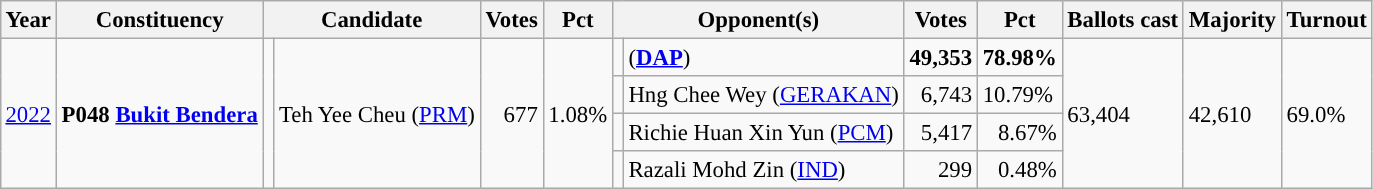<table class="wikitable" style="margin:0.5em ; font-size:95%">
<tr>
<th>Year</th>
<th>Constituency</th>
<th colspan=2>Candidate</th>
<th>Votes</th>
<th>Pct</th>
<th colspan=2>Opponent(s)</th>
<th>Votes</th>
<th>Pct</th>
<th>Ballots cast</th>
<th>Majority</th>
<th>Turnout</th>
</tr>
<tr>
<td rowspan=5><a href='#'>2022</a></td>
<td rowspan=5><strong>P048 <a href='#'>Bukit Bendera</a></strong></td>
<td rowspan=5 bgcolor=></td>
<td rowspan=5>Teh Yee Cheu (<a href='#'>PRM</a>)</td>
<td rowspan=5 align=right>677</td>
<td rowspan=5 align=right>1.08%</td>
<td></td>
<td> (<a href='#'><strong>DAP</strong></a>)</td>
<td align=right><strong>49,353</strong></td>
<td><strong>78.98%</strong></td>
<td rowspan=5>63,404</td>
<td rowspan=5>42,610</td>
<td rowspan=5>69.0%</td>
</tr>
<tr>
<td bgcolor=></td>
<td>Hng Chee Wey (<a href='#'>GERAKAN</a>)</td>
<td align=right>6,743</td>
<td>10.79%</td>
</tr>
<tr>
<td style="background-color: "></td>
<td>Richie Huan Xin Yun (<a href='#'>PCM</a>)</td>
<td align=right>5,417</td>
<td align=right>8.67%</td>
</tr>
<tr>
<td></td>
<td>Razali Mohd Zin (<a href='#'>IND</a>)</td>
<td align=right>299</td>
<td align=right>0.48%</td>
</tr>
</table>
